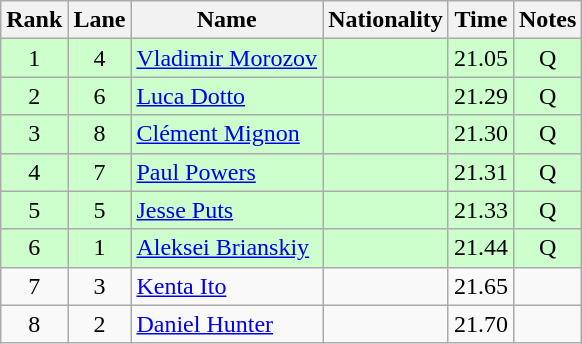<table class="wikitable sortable" style="text-align:center">
<tr>
<th>Rank</th>
<th>Lane</th>
<th>Name</th>
<th>Nationality</th>
<th>Time</th>
<th>Notes</th>
</tr>
<tr bgcolor=ccffcc>
<td>1</td>
<td>4</td>
<td align=left><a href='#'>Vladimir Morozov</a></td>
<td align=left></td>
<td>21.05</td>
<td>Q</td>
</tr>
<tr bgcolor=ccffcc>
<td>2</td>
<td>6</td>
<td align=left><a href='#'>Luca Dotto</a></td>
<td align=left></td>
<td>21.29</td>
<td>Q</td>
</tr>
<tr bgcolor=ccffcc>
<td>3</td>
<td>8</td>
<td align=left><a href='#'>Clément Mignon</a></td>
<td align=left></td>
<td>21.30</td>
<td>Q</td>
</tr>
<tr bgcolor=ccffcc>
<td>4</td>
<td>7</td>
<td align=left><a href='#'>Paul Powers</a></td>
<td align=left></td>
<td>21.31</td>
<td>Q</td>
</tr>
<tr bgcolor=ccffcc>
<td>5</td>
<td>5</td>
<td align=left><a href='#'>Jesse Puts</a></td>
<td align=left></td>
<td>21.33</td>
<td>Q</td>
</tr>
<tr bgcolor=ccffcc>
<td>6</td>
<td>1</td>
<td align=left><a href='#'>Aleksei Brianskiy</a></td>
<td align=left></td>
<td>21.44</td>
<td>Q</td>
</tr>
<tr>
<td>7</td>
<td>3</td>
<td align=left><a href='#'>Kenta Ito</a></td>
<td align=left></td>
<td>21.65</td>
<td></td>
</tr>
<tr>
<td>8</td>
<td>2</td>
<td align=left><a href='#'>Daniel Hunter</a></td>
<td align=left></td>
<td>21.70</td>
<td></td>
</tr>
</table>
